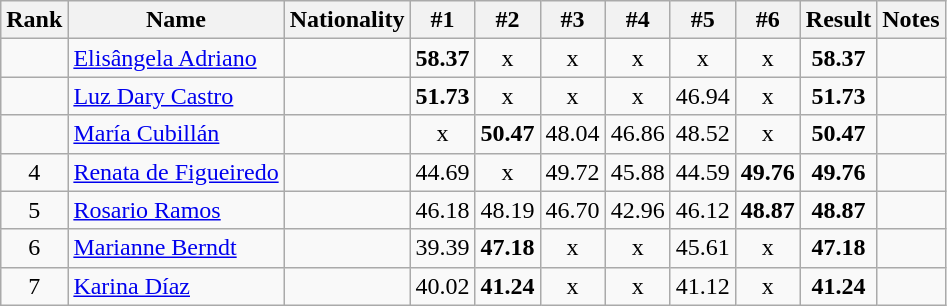<table class="wikitable sortable" style="text-align:center">
<tr>
<th>Rank</th>
<th>Name</th>
<th>Nationality</th>
<th>#1</th>
<th>#2</th>
<th>#3</th>
<th>#4</th>
<th>#5</th>
<th>#6</th>
<th>Result</th>
<th>Notes</th>
</tr>
<tr>
<td></td>
<td align=left><a href='#'>Elisângela Adriano</a></td>
<td align=left></td>
<td><strong>58.37</strong></td>
<td>x</td>
<td>x</td>
<td>x</td>
<td>x</td>
<td>x</td>
<td><strong>58.37</strong></td>
<td></td>
</tr>
<tr>
<td></td>
<td align=left><a href='#'>Luz Dary Castro</a></td>
<td align=left></td>
<td><strong>51.73</strong></td>
<td>x</td>
<td>x</td>
<td>x</td>
<td>46.94</td>
<td>x</td>
<td><strong>51.73</strong></td>
<td></td>
</tr>
<tr>
<td></td>
<td align=left><a href='#'>María Cubillán</a></td>
<td align=left></td>
<td>x</td>
<td><strong>50.47</strong></td>
<td>48.04</td>
<td>46.86</td>
<td>48.52</td>
<td>x</td>
<td><strong>50.47</strong></td>
<td></td>
</tr>
<tr>
<td>4</td>
<td align=left><a href='#'>Renata de Figueiredo</a></td>
<td align=left></td>
<td>44.69</td>
<td>x</td>
<td>49.72</td>
<td>45.88</td>
<td>44.59</td>
<td><strong>49.76</strong></td>
<td><strong>49.76</strong></td>
<td></td>
</tr>
<tr>
<td>5</td>
<td align=left><a href='#'>Rosario Ramos</a></td>
<td align=left></td>
<td>46.18</td>
<td>48.19</td>
<td>46.70</td>
<td>42.96</td>
<td>46.12</td>
<td><strong>48.87</strong></td>
<td><strong>48.87</strong></td>
<td></td>
</tr>
<tr>
<td>6</td>
<td align=left><a href='#'>Marianne Berndt</a></td>
<td align=left></td>
<td>39.39</td>
<td><strong>47.18</strong></td>
<td>x</td>
<td>x</td>
<td>45.61</td>
<td>x</td>
<td><strong>47.18</strong></td>
<td></td>
</tr>
<tr>
<td>7</td>
<td align=left><a href='#'>Karina Díaz</a></td>
<td align=left></td>
<td>40.02</td>
<td><strong>41.24</strong></td>
<td>x</td>
<td>x</td>
<td>41.12</td>
<td>x</td>
<td><strong>41.24</strong></td>
<td></td>
</tr>
</table>
